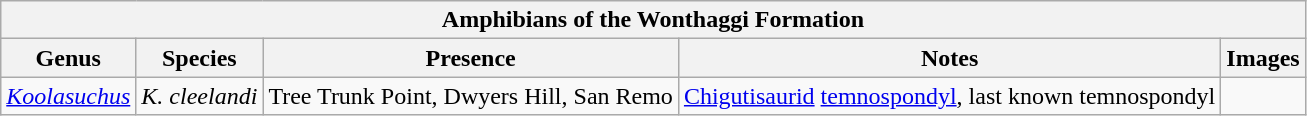<table class="wikitable" align="center">
<tr>
<th colspan="5" align="center"><strong>Amphibians of the Wonthaggi Formation</strong></th>
</tr>
<tr>
<th>Genus</th>
<th>Species</th>
<th>Presence</th>
<th>Notes</th>
<th>Images</th>
</tr>
<tr>
<td><em><a href='#'>Koolasuchus</a></em></td>
<td><em>K. cleelandi</em></td>
<td>Tree Trunk Point, Dwyers Hill, San Remo</td>
<td><a href='#'>Chigutisaurid</a> <a href='#'>temnospondyl</a>, last known temnospondyl</td>
<td></td>
</tr>
</table>
